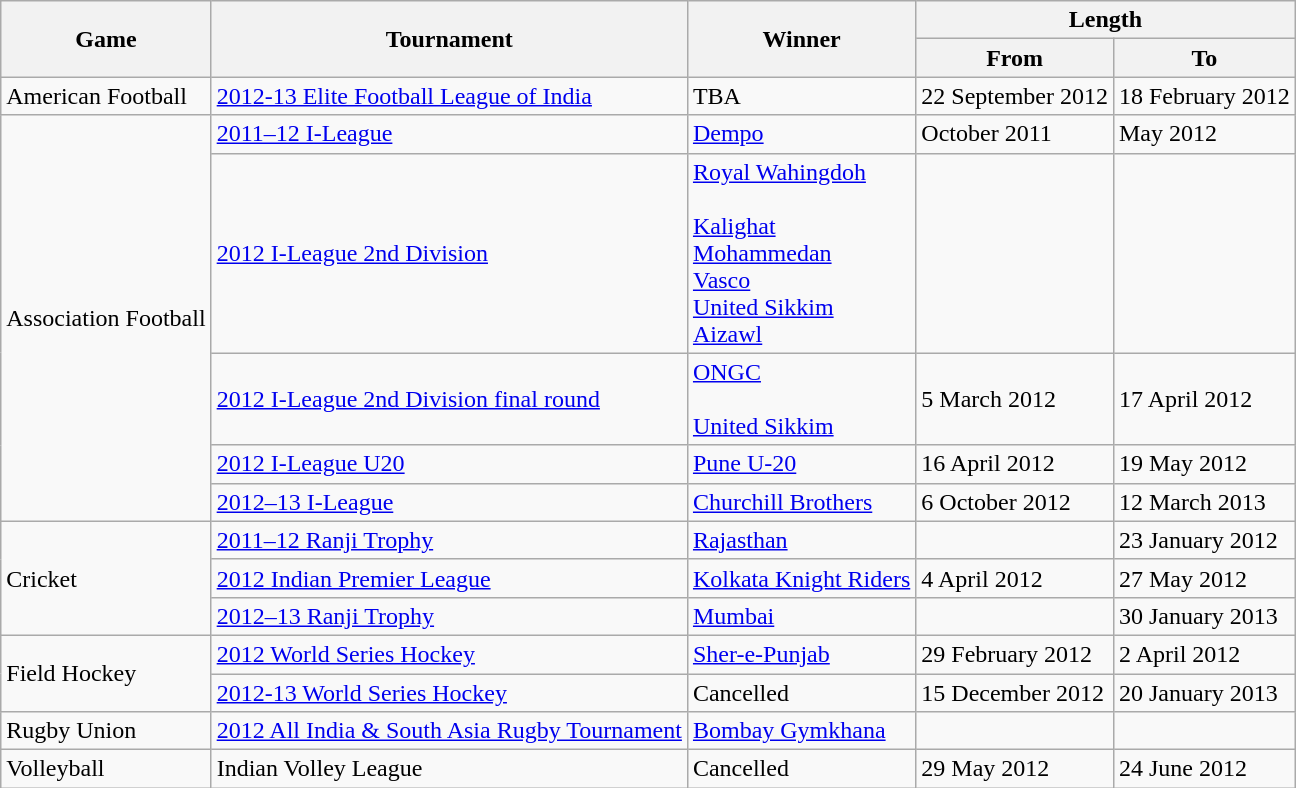<table class="wikitable">
<tr>
<th rowspan=2>Game</th>
<th rowspan=2>Tournament</th>
<th rowspan=2>Winner</th>
<th colspan=2>Length</th>
</tr>
<tr>
<th>From</th>
<th>To</th>
</tr>
<tr>
<td>American Football</td>
<td><a href='#'>2012-13 Elite Football League of India</a></td>
<td>TBA</td>
<td>22 September 2012</td>
<td>18 February 2012</td>
</tr>
<tr>
<td rowspan=5>Association Football</td>
<td><a href='#'>2011–12 I-League</a></td>
<td><a href='#'>Dempo</a></td>
<td>October 2011</td>
<td>May 2012</td>
</tr>
<tr>
<td><a href='#'>2012 I-League 2nd Division</a></td>
<td><a href='#'>Royal Wahingdoh</a><br><br><a href='#'>Kalighat</a><br>
<a href='#'>Mohammedan</a><br>
<a href='#'>Vasco</a><br>
<a href='#'>United Sikkim</a><br>
<a href='#'>Aizawl</a></td>
<td></td>
<td></td>
</tr>
<tr>
<td><a href='#'>2012 I-League 2nd Division final round</a></td>
<td><a href='#'>ONGC</a><br><br><a href='#'>United Sikkim</a></td>
<td>5 March 2012</td>
<td>17 April 2012</td>
</tr>
<tr>
<td><a href='#'>2012 I-League U20</a></td>
<td><a href='#'>Pune U-20</a></td>
<td>16 April 2012</td>
<td>19 May 2012</td>
</tr>
<tr>
<td><a href='#'>2012–13 I-League</a></td>
<td><a href='#'>Churchill Brothers</a></td>
<td>6 October 2012</td>
<td>12 March 2013</td>
</tr>
<tr>
<td rowspan=3>Cricket</td>
<td><a href='#'>2011–12 Ranji Trophy</a></td>
<td><a href='#'>Rajasthan</a></td>
<td></td>
<td>23 January 2012</td>
</tr>
<tr>
<td><a href='#'>2012 Indian Premier League</a></td>
<td><a href='#'>Kolkata Knight Riders</a></td>
<td>4 April 2012</td>
<td>27 May 2012</td>
</tr>
<tr>
<td><a href='#'>2012–13 Ranji Trophy</a></td>
<td><a href='#'>Mumbai</a></td>
<td></td>
<td>30 January 2013</td>
</tr>
<tr>
<td rowspan=2>Field Hockey</td>
<td><a href='#'>2012 World Series Hockey</a></td>
<td><a href='#'>Sher-e-Punjab</a></td>
<td>29 February 2012</td>
<td>2 April 2012</td>
</tr>
<tr>
<td><a href='#'>2012-13 World Series Hockey</a></td>
<td>Cancelled</td>
<td>15 December 2012</td>
<td>20 January 2013</td>
</tr>
<tr>
<td>Rugby Union</td>
<td><a href='#'>2012 All India & South Asia Rugby Tournament</a></td>
<td><a href='#'>Bombay Gymkhana</a></td>
<td></td>
<td></td>
</tr>
<tr>
<td>Volleyball</td>
<td>Indian Volley League</td>
<td>Cancelled</td>
<td>29 May 2012</td>
<td>24 June 2012</td>
</tr>
</table>
